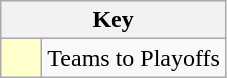<table class="wikitable" style="text-align: center;">
<tr>
<th colspan=2>Key</th>
</tr>
<tr>
<td style="background:#ffffcc; width:20px;"></td>
<td align=left>Teams to Playoffs</td>
</tr>
</table>
